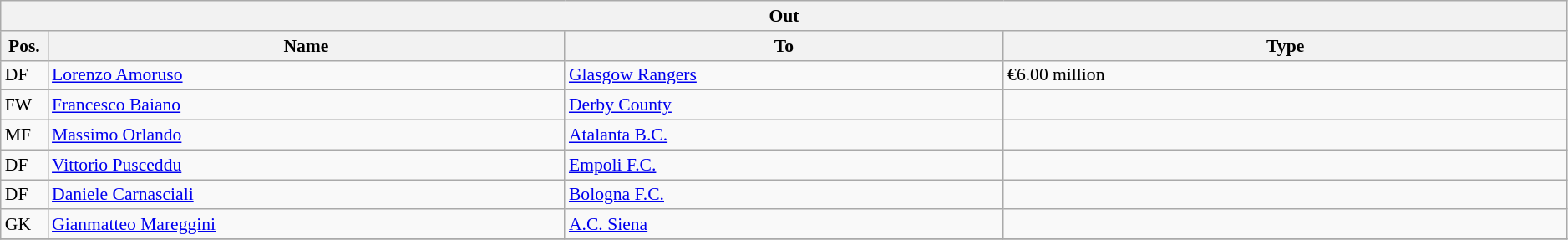<table class="wikitable" style="font-size:90%;width:99%;">
<tr>
<th colspan="4">Out</th>
</tr>
<tr>
<th width=3%>Pos.</th>
<th width=33%>Name</th>
<th width=28%>To</th>
<th width=36%>Type</th>
</tr>
<tr>
<td>DF</td>
<td><a href='#'>Lorenzo Amoruso</a></td>
<td><a href='#'>Glasgow Rangers</a></td>
<td>€6.00 million</td>
</tr>
<tr>
<td>FW</td>
<td><a href='#'>Francesco Baiano</a></td>
<td><a href='#'>Derby County</a></td>
<td></td>
</tr>
<tr>
<td>MF</td>
<td><a href='#'>Massimo Orlando</a></td>
<td><a href='#'>Atalanta B.C.</a></td>
<td></td>
</tr>
<tr>
<td>DF</td>
<td><a href='#'>Vittorio Pusceddu</a></td>
<td><a href='#'>Empoli F.C.</a></td>
<td></td>
</tr>
<tr>
<td>DF</td>
<td><a href='#'>Daniele Carnasciali</a></td>
<td><a href='#'>Bologna F.C.</a></td>
<td></td>
</tr>
<tr>
<td>GK</td>
<td><a href='#'>Gianmatteo Mareggini</a></td>
<td><a href='#'>A.C. Siena</a></td>
<td></td>
</tr>
<tr>
</tr>
</table>
